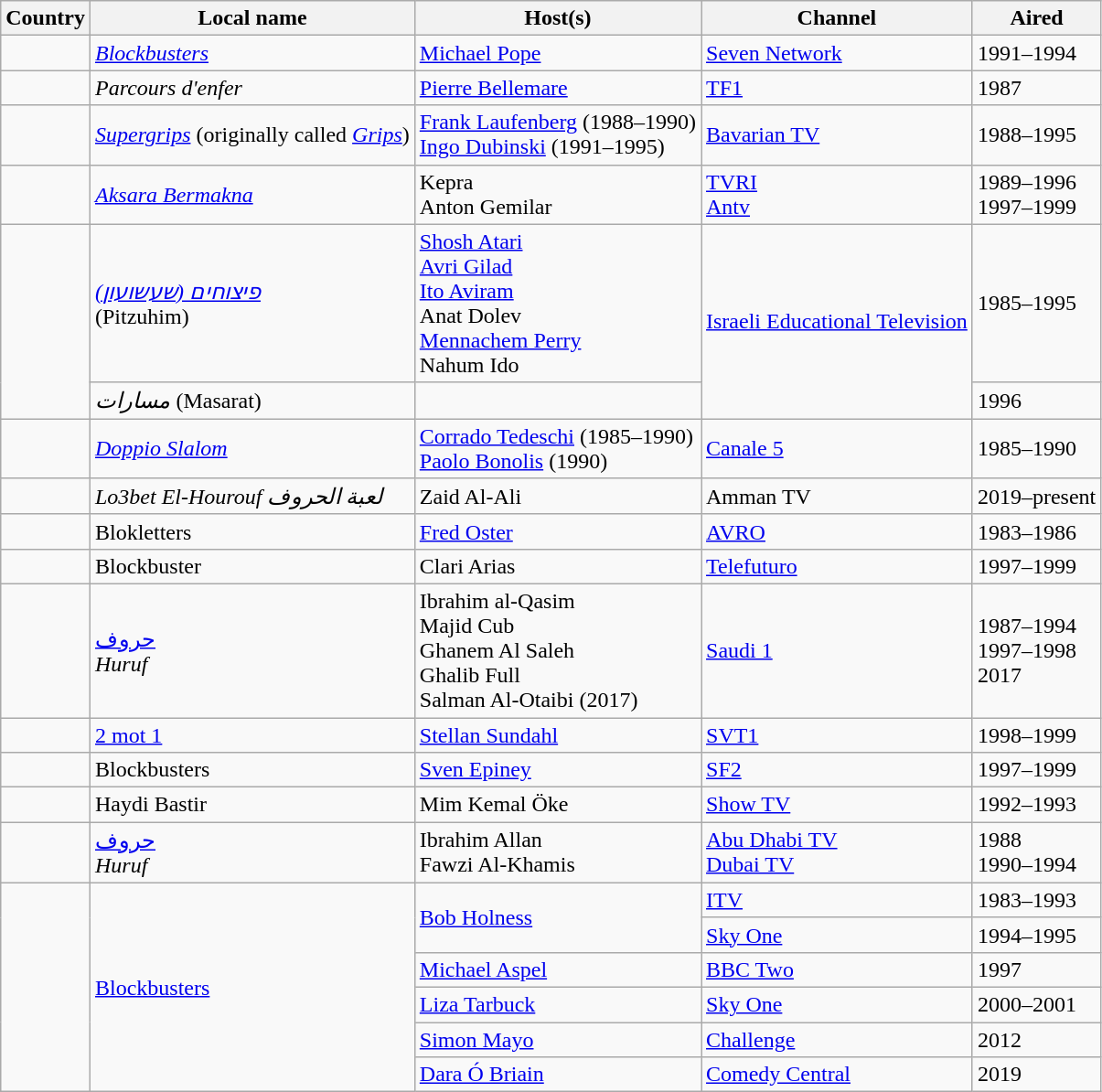<table class="wikitable">
<tr>
<th>Country</th>
<th>Local name</th>
<th>Host(s)</th>
<th>Channel</th>
<th>Aired</th>
</tr>
<tr>
<td></td>
<td><em><a href='#'>Blockbusters</a></em></td>
<td><a href='#'>Michael Pope</a></td>
<td><a href='#'>Seven Network</a></td>
<td>1991–1994</td>
</tr>
<tr>
<td></td>
<td><em>Parcours d'enfer</em></td>
<td><a href='#'>Pierre Bellemare</a></td>
<td><a href='#'>TF1</a></td>
<td>1987</td>
</tr>
<tr>
<td></td>
<td><em><a href='#'>Supergrips</a></em> (originally called <em><a href='#'>Grips</a></em>)</td>
<td><a href='#'>Frank Laufenberg</a> (1988–1990)<br><a href='#'>Ingo Dubinski</a> (1991–1995)</td>
<td><a href='#'>Bavarian TV</a></td>
<td>1988–1995</td>
</tr>
<tr>
<td></td>
<td><em><a href='#'>Aksara Bermakna</a></em></td>
<td>Kepra<br>Anton Gemilar</td>
<td><a href='#'>TVRI</a><br><a href='#'>Antv</a></td>
<td>1989–1996<br>1997–1999</td>
</tr>
<tr>
<td rowspan=2></td>
<td><em><a href='#'>(פיצוחים (שעשועון</a></em><br>(Pitzuhim)</td>
<td><a href='#'>Shosh Atari</a><br><a href='#'>Avri Gilad</a><br><a href='#'>Ito Aviram</a><br>Anat Dolev<br><a href='#'>Mennachem Perry</a><br>Nahum Ido</td>
<td rowspan=2><a href='#'>Israeli Educational Television</a></td>
<td>1985–1995</td>
</tr>
<tr>
<td><em>مسارات</em> (Masarat)</td>
<td></td>
<td>1996</td>
</tr>
<tr>
<td></td>
<td><em><a href='#'>Doppio Slalom</a></em></td>
<td><a href='#'>Corrado Tedeschi</a> (1985–1990)<br><a href='#'>Paolo Bonolis</a> (1990)</td>
<td><a href='#'>Canale 5</a></td>
<td>1985–1990</td>
</tr>
<tr>
<td></td>
<td><em>Lo3bet El-Hourouf لعبة الحروف<strong></td>
<td>Zaid Al-Ali</td>
<td>Amman TV</td>
<td>2019–present</td>
</tr>
<tr>
<td></td>
<td></em>Blokletters<em></td>
<td><a href='#'>Fred Oster</a></td>
<td><a href='#'>AVRO</a></td>
<td>1983–1986</td>
</tr>
<tr>
<td></td>
<td></em>Blockbuster<em></td>
<td>Clari Arias</td>
<td><a href='#'>Telefuturo</a></td>
<td>1997–1999</td>
</tr>
<tr>
<td></td>
<td><a href='#'></em>حروف<em></a><br>Huruf</td>
<td>Ibrahim al-Qasim<br>Majid Cub<br>Ghanem Al Saleh<br>Ghalib Full<br>Salman Al-Otaibi (2017)</td>
<td><a href='#'>Saudi 1</a></td>
<td>1987–1994<br>1997–1998<br>2017</td>
</tr>
<tr>
<td></td>
<td></em><a href='#'>2 mot 1</a><em></td>
<td><a href='#'>Stellan Sundahl</a></td>
<td><a href='#'>SVT1</a></td>
<td>1998–1999</td>
</tr>
<tr>
<td></td>
<td></em>Blockbusters<em></td>
<td><a href='#'>Sven Epiney</a></td>
<td><a href='#'>SF2</a></td>
<td>1997–1999</td>
</tr>
<tr>
<td></td>
<td></em>Haydi Bastir<em></td>
<td>Mim Kemal Öke</td>
<td><a href='#'>Show TV</a></td>
<td>1992–1993</td>
</tr>
<tr>
<td></td>
<td><a href='#'></em>حروف<em></a><br>Huruf</td>
<td>Ibrahim Allan<br>Fawzi Al-Khamis</td>
<td><a href='#'>Abu Dhabi TV</a><br><a href='#'>Dubai TV</a></td>
<td>1988<br>1990–1994</td>
</tr>
<tr>
<td rowspan=6></td>
<td rowspan=6></em><a href='#'>Blockbusters</a><em></td>
<td rowspan=2><a href='#'>Bob Holness</a></td>
<td><a href='#'>ITV</a></td>
<td>1983–1993</td>
</tr>
<tr>
<td><a href='#'>Sky One</a></td>
<td>1994–1995</td>
</tr>
<tr>
<td><a href='#'>Michael Aspel</a></td>
<td><a href='#'>BBC Two</a></td>
<td>1997</td>
</tr>
<tr>
<td><a href='#'>Liza Tarbuck</a></td>
<td><a href='#'>Sky One</a></td>
<td>2000–2001</td>
</tr>
<tr>
<td><a href='#'>Simon Mayo</a></td>
<td><a href='#'>Challenge</a></td>
<td>2012</td>
</tr>
<tr>
<td><a href='#'>Dara Ó Briain</a></td>
<td><a href='#'>Comedy Central</a></td>
<td>2019</td>
</tr>
</table>
